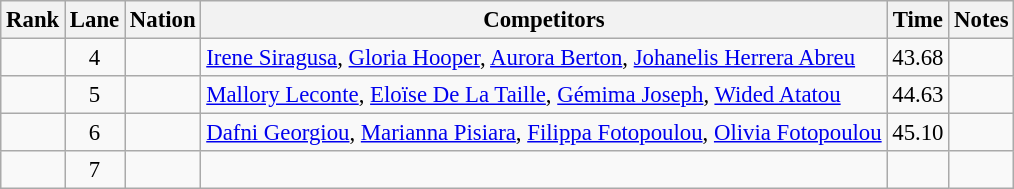<table class="wikitable sortable" style="text-align:center; font-size:95%">
<tr>
<th>Rank</th>
<th>Lane</th>
<th>Nation</th>
<th>Competitors</th>
<th>Time</th>
<th>Notes</th>
</tr>
<tr>
<td></td>
<td>4</td>
<td align="left"></td>
<td align="left"><a href='#'>Irene Siragusa</a>, <a href='#'>Gloria Hooper</a>, <a href='#'>Aurora Berton</a>, <a href='#'>Johanelis Herrera Abreu</a></td>
<td>43.68</td>
<td></td>
</tr>
<tr>
<td></td>
<td>5</td>
<td align="left"></td>
<td align="left"><a href='#'>Mallory Leconte</a>, <a href='#'>Eloïse De La Taille</a>, <a href='#'>Gémima Joseph</a>, <a href='#'>Wided Atatou</a></td>
<td>44.63</td>
<td></td>
</tr>
<tr>
<td></td>
<td>6</td>
<td align="left"></td>
<td align="left"><a href='#'>Dafni Georgiou</a>, <a href='#'>Marianna Pisiara</a>, <a href='#'>Filippa Fotopoulou</a>, <a href='#'>Olivia Fotopoulou</a></td>
<td>45.10</td>
<td></td>
</tr>
<tr>
<td></td>
<td>7</td>
<td align="left"></td>
<td align="left"></td>
<td></td>
<td></td>
</tr>
</table>
